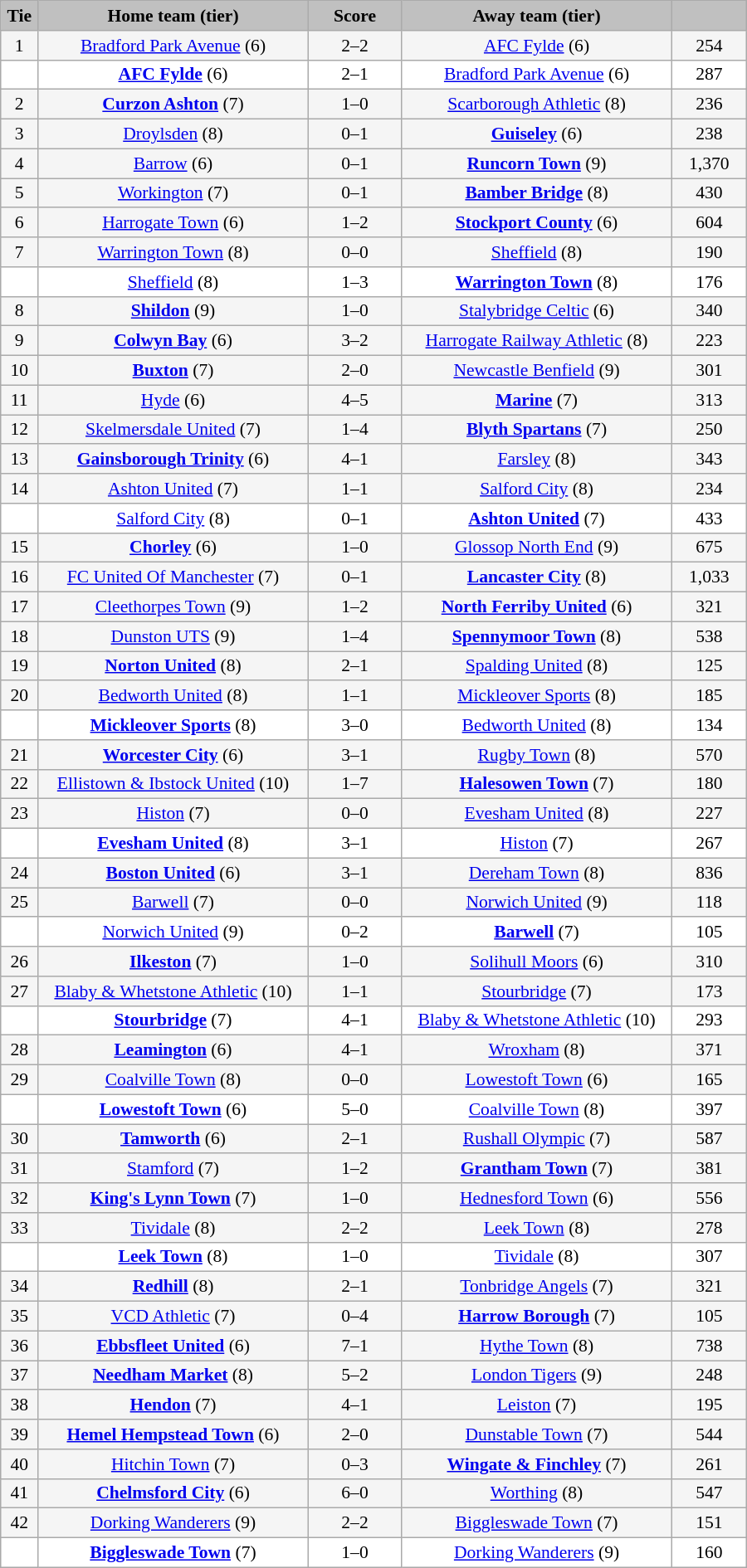<table class="wikitable" style="width: 600px; background:WhiteSmoke; text-align:center; font-size:90%">
<tr>
<td scope="col" style="width:  5.00%; background:silver;"><strong>Tie</strong></td>
<td scope="col" style="width: 36.25%; background:silver;"><strong>Home team (tier)</strong></td>
<td scope="col" style="width: 12.50%; background:silver;"><strong>Score</strong></td>
<td scope="col" style="width: 36.25%; background:silver;"><strong>Away team (tier)</strong></td>
<td scope="col" style="width: 10.00%; background:silver;"><strong></strong></td>
</tr>
<tr>
<td>1</td>
<td><a href='#'>Bradford Park Avenue</a> (6)</td>
<td>2–2</td>
<td><a href='#'>AFC Fylde</a> (6)</td>
<td>254</td>
</tr>
<tr style="background:white;">
<td><em></em></td>
<td><strong><a href='#'>AFC Fylde</a></strong> (6)</td>
<td>2–1 </td>
<td><a href='#'>Bradford Park Avenue</a> (6)</td>
<td>287</td>
</tr>
<tr>
<td>2</td>
<td><strong><a href='#'>Curzon Ashton</a></strong> (7)</td>
<td>1–0</td>
<td><a href='#'>Scarborough Athletic</a> (8)</td>
<td>236</td>
</tr>
<tr>
<td>3</td>
<td><a href='#'>Droylsden</a> (8)</td>
<td>0–1</td>
<td><strong><a href='#'>Guiseley</a></strong> (6)</td>
<td>238</td>
</tr>
<tr>
<td>4</td>
<td><a href='#'>Barrow</a> (6)</td>
<td>0–1</td>
<td><strong><a href='#'>Runcorn Town</a></strong> (9)</td>
<td>1,370</td>
</tr>
<tr>
<td>5</td>
<td><a href='#'>Workington</a> (7)</td>
<td>0–1</td>
<td><strong><a href='#'>Bamber Bridge</a></strong> (8)</td>
<td>430</td>
</tr>
<tr>
<td>6</td>
<td><a href='#'>Harrogate Town</a> (6)</td>
<td>1–2</td>
<td><strong><a href='#'>Stockport County</a></strong> (6)</td>
<td>604</td>
</tr>
<tr>
<td>7</td>
<td><a href='#'>Warrington Town</a> (8)</td>
<td>0–0</td>
<td><a href='#'>Sheffield</a> (8)</td>
<td>190</td>
</tr>
<tr style="background:white;">
<td><em></em></td>
<td><a href='#'>Sheffield</a> (8)</td>
<td>1–3</td>
<td><strong><a href='#'>Warrington Town</a></strong> (8)</td>
<td>176</td>
</tr>
<tr>
<td>8</td>
<td><strong><a href='#'>Shildon</a></strong> (9)</td>
<td>1–0</td>
<td><a href='#'>Stalybridge Celtic</a> (6)</td>
<td>340</td>
</tr>
<tr>
<td>9</td>
<td><strong><a href='#'>Colwyn Bay</a></strong> (6)</td>
<td>3–2</td>
<td><a href='#'>Harrogate Railway Athletic</a> (8)</td>
<td>223</td>
</tr>
<tr>
<td>10</td>
<td><strong><a href='#'>Buxton</a></strong> (7)</td>
<td>2–0</td>
<td><a href='#'>Newcastle Benfield</a> (9)</td>
<td>301</td>
</tr>
<tr>
<td>11</td>
<td><a href='#'>Hyde</a> (6)</td>
<td>4–5</td>
<td><strong><a href='#'>Marine</a></strong> (7)</td>
<td>313</td>
</tr>
<tr>
<td>12</td>
<td><a href='#'>Skelmersdale United</a> (7)</td>
<td>1–4</td>
<td><strong><a href='#'>Blyth Spartans</a></strong> (7)</td>
<td>250</td>
</tr>
<tr>
<td>13</td>
<td><strong><a href='#'>Gainsborough Trinity</a></strong> (6)</td>
<td>4–1</td>
<td><a href='#'>Farsley</a> (8)</td>
<td>343</td>
</tr>
<tr>
<td>14</td>
<td><a href='#'>Ashton United</a> (7)</td>
<td>1–1</td>
<td><a href='#'>Salford City</a> (8)</td>
<td>234</td>
</tr>
<tr style="background:white;">
<td><em></em></td>
<td><a href='#'>Salford City</a> (8)</td>
<td>0–1</td>
<td><strong><a href='#'>Ashton United</a></strong> (7)</td>
<td>433</td>
</tr>
<tr>
<td>15</td>
<td><strong><a href='#'>Chorley</a></strong> (6)</td>
<td>1–0</td>
<td><a href='#'>Glossop North End</a> (9)</td>
<td>675</td>
</tr>
<tr>
<td>16</td>
<td><a href='#'>FC United Of Manchester</a> (7)</td>
<td>0–1</td>
<td><strong><a href='#'>Lancaster City</a></strong> (8)</td>
<td>1,033</td>
</tr>
<tr>
<td>17</td>
<td><a href='#'>Cleethorpes Town</a> (9)</td>
<td>1–2</td>
<td><strong><a href='#'>North Ferriby United</a></strong> (6)</td>
<td>321</td>
</tr>
<tr>
<td>18</td>
<td><a href='#'>Dunston UTS</a> (9)</td>
<td>1–4</td>
<td><strong><a href='#'>Spennymoor Town</a></strong> (8)</td>
<td>538</td>
</tr>
<tr>
<td>19</td>
<td><strong><a href='#'>Norton United</a></strong> (8)</td>
<td>2–1</td>
<td><a href='#'>Spalding United</a> (8)</td>
<td>125</td>
</tr>
<tr>
<td>20</td>
<td><a href='#'>Bedworth United</a> (8)</td>
<td>1–1</td>
<td><a href='#'>Mickleover Sports</a> (8)</td>
<td>185</td>
</tr>
<tr style="background:white;">
<td><em></em></td>
<td><strong><a href='#'>Mickleover Sports</a></strong> (8)</td>
<td>3–0</td>
<td><a href='#'>Bedworth United</a> (8)</td>
<td>134</td>
</tr>
<tr>
<td>21</td>
<td><strong><a href='#'>Worcester City</a></strong> (6)</td>
<td>3–1</td>
<td><a href='#'>Rugby Town</a> (8)</td>
<td>570</td>
</tr>
<tr>
<td>22</td>
<td><a href='#'>Ellistown & Ibstock United</a> (10)</td>
<td>1–7</td>
<td><strong><a href='#'>Halesowen Town</a></strong> (7)</td>
<td>180</td>
</tr>
<tr>
<td>23</td>
<td><a href='#'>Histon</a> (7)</td>
<td>0–0</td>
<td><a href='#'>Evesham United</a> (8)</td>
<td>227</td>
</tr>
<tr style="background:white;">
<td><em></em></td>
<td><strong><a href='#'>Evesham United</a></strong> (8)</td>
<td>3–1</td>
<td><a href='#'>Histon</a> (7)</td>
<td>267</td>
</tr>
<tr>
<td>24</td>
<td><strong><a href='#'>Boston United</a></strong> (6)</td>
<td>3–1</td>
<td><a href='#'>Dereham Town</a> (8)</td>
<td>836</td>
</tr>
<tr>
<td>25</td>
<td><a href='#'>Barwell</a> (7)</td>
<td>0–0</td>
<td><a href='#'>Norwich United</a> (9)</td>
<td>118</td>
</tr>
<tr style="background:white;">
<td><em></em></td>
<td><a href='#'>Norwich United</a> (9)</td>
<td>0–2</td>
<td><strong><a href='#'>Barwell</a></strong> (7)</td>
<td>105</td>
</tr>
<tr>
<td>26</td>
<td><strong><a href='#'>Ilkeston</a></strong> (7)</td>
<td>1–0</td>
<td><a href='#'>Solihull Moors</a> (6)</td>
<td>310</td>
</tr>
<tr>
<td>27</td>
<td><a href='#'>Blaby & Whetstone Athletic</a> (10)</td>
<td>1–1</td>
<td><a href='#'>Stourbridge</a> (7)</td>
<td>173</td>
</tr>
<tr style="background:white;">
<td><em></em></td>
<td><strong><a href='#'>Stourbridge</a></strong> (7)</td>
<td>4–1</td>
<td><a href='#'>Blaby & Whetstone Athletic</a> (10)</td>
<td>293</td>
</tr>
<tr>
<td>28</td>
<td><strong><a href='#'>Leamington</a></strong> (6)</td>
<td>4–1</td>
<td><a href='#'>Wroxham</a> (8)</td>
<td>371</td>
</tr>
<tr>
<td>29</td>
<td><a href='#'>Coalville Town</a> (8)</td>
<td>0–0</td>
<td><a href='#'>Lowestoft Town</a> (6)</td>
<td>165</td>
</tr>
<tr style="background:white;">
<td><em></em></td>
<td><strong><a href='#'>Lowestoft Town</a></strong> (6)</td>
<td>5–0</td>
<td><a href='#'>Coalville Town</a> (8)</td>
<td>397</td>
</tr>
<tr>
<td>30</td>
<td><strong><a href='#'>Tamworth</a></strong> (6)</td>
<td>2–1</td>
<td><a href='#'>Rushall Olympic</a> (7)</td>
<td>587</td>
</tr>
<tr>
<td>31</td>
<td><a href='#'>Stamford</a> (7)</td>
<td>1–2</td>
<td><strong><a href='#'>Grantham Town</a></strong> (7)</td>
<td>381</td>
</tr>
<tr>
<td>32</td>
<td><strong><a href='#'>King's Lynn Town</a></strong> (7)</td>
<td>1–0</td>
<td><a href='#'>Hednesford Town</a> (6)</td>
<td>556</td>
</tr>
<tr>
<td>33</td>
<td><a href='#'>Tividale</a> (8)</td>
<td>2–2</td>
<td><a href='#'>Leek Town</a> (8)</td>
<td>278</td>
</tr>
<tr style="background:white;">
<td><em></em></td>
<td><strong><a href='#'>Leek Town</a></strong> (8)</td>
<td>1–0</td>
<td><a href='#'>Tividale</a> (8)</td>
<td>307</td>
</tr>
<tr>
<td>34</td>
<td><strong><a href='#'>Redhill</a></strong> (8)</td>
<td>2–1</td>
<td><a href='#'>Tonbridge Angels</a> (7)</td>
<td>321</td>
</tr>
<tr>
<td>35</td>
<td><a href='#'>VCD Athletic</a> (7)</td>
<td>0–4</td>
<td><strong><a href='#'>Harrow Borough</a></strong> (7)</td>
<td>105</td>
</tr>
<tr>
<td>36</td>
<td><strong><a href='#'>Ebbsfleet United</a></strong> (6)</td>
<td>7–1</td>
<td><a href='#'>Hythe Town</a> (8)</td>
<td>738</td>
</tr>
<tr>
<td>37</td>
<td><strong><a href='#'>Needham Market</a></strong> (8)</td>
<td>5–2</td>
<td><a href='#'>London Tigers</a> (9)</td>
<td>248</td>
</tr>
<tr>
<td>38</td>
<td><strong><a href='#'>Hendon</a></strong> (7)</td>
<td>4–1</td>
<td><a href='#'>Leiston</a> (7)</td>
<td>195</td>
</tr>
<tr>
<td>39</td>
<td><strong><a href='#'>Hemel Hempstead Town</a></strong> (6)</td>
<td>2–0</td>
<td><a href='#'>Dunstable Town</a> (7)</td>
<td>544</td>
</tr>
<tr>
<td>40</td>
<td><a href='#'>Hitchin Town</a> (7)</td>
<td>0–3</td>
<td><strong><a href='#'>Wingate & Finchley</a></strong> (7)</td>
<td>261</td>
</tr>
<tr>
<td>41</td>
<td><strong><a href='#'>Chelmsford City</a></strong> (6)</td>
<td>6–0</td>
<td><a href='#'>Worthing</a> (8)</td>
<td>547</td>
</tr>
<tr>
<td>42</td>
<td><a href='#'>Dorking Wanderers</a> (9)</td>
<td>2–2</td>
<td><a href='#'>Biggleswade Town</a> (7)</td>
<td>151</td>
</tr>
<tr style="background:white;">
<td><em></em></td>
<td><strong><a href='#'>Biggleswade Town</a></strong> (7)</td>
<td>1–0</td>
<td><a href='#'>Dorking Wanderers</a> (9)</td>
<td>160</td>
</tr>
</table>
